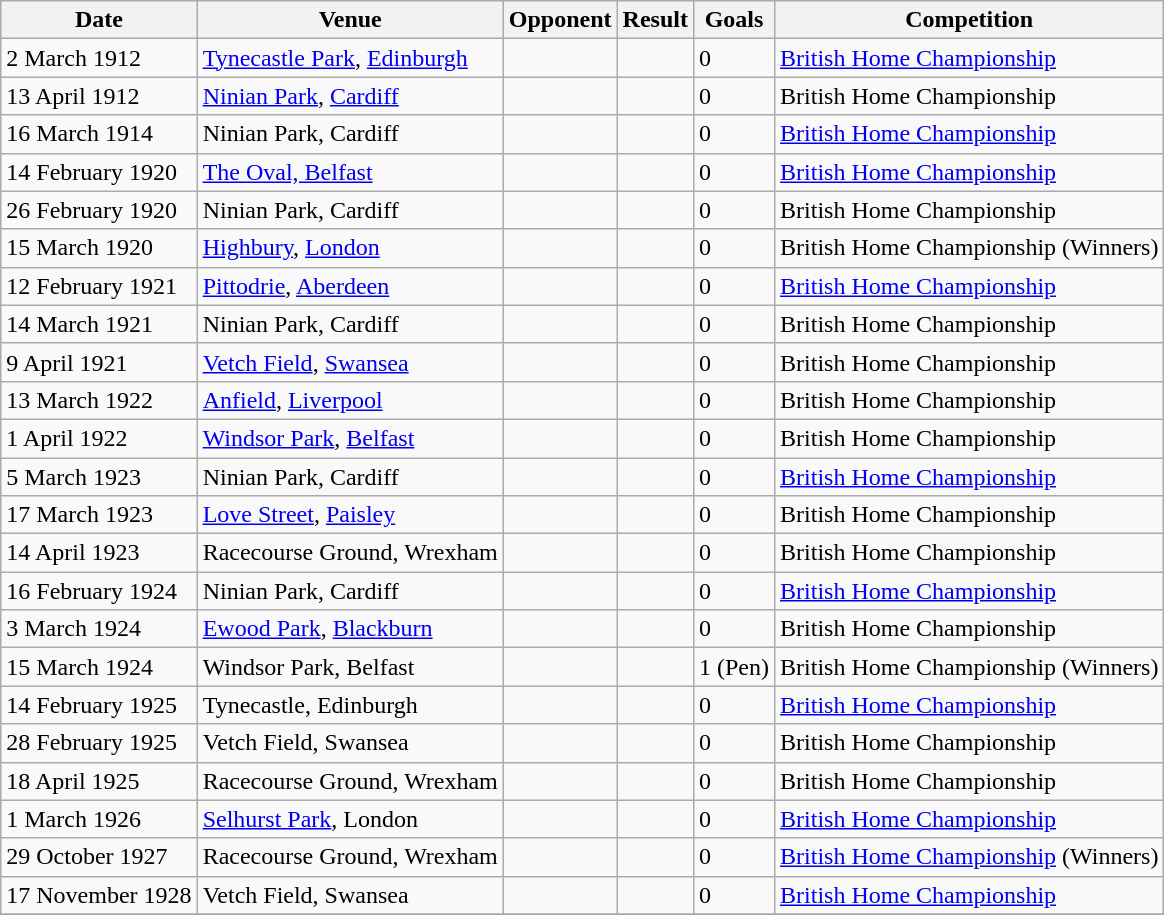<table class="wikitable">
<tr>
<th>Date</th>
<th>Venue</th>
<th>Opponent</th>
<th>Result</th>
<th>Goals</th>
<th>Competition</th>
</tr>
<tr>
<td>2 March 1912</td>
<td><a href='#'>Tynecastle Park</a>, <a href='#'>Edinburgh</a></td>
<td></td>
<td></td>
<td>0</td>
<td><a href='#'>British Home Championship</a></td>
</tr>
<tr>
<td>13 April 1912</td>
<td><a href='#'>Ninian Park</a>, <a href='#'>Cardiff</a></td>
<td></td>
<td></td>
<td>0</td>
<td>British Home Championship</td>
</tr>
<tr>
<td>16 March 1914</td>
<td>Ninian Park, Cardiff</td>
<td></td>
<td></td>
<td>0</td>
<td><a href='#'>British Home Championship</a></td>
</tr>
<tr>
<td>14 February 1920</td>
<td><a href='#'>The Oval, Belfast</a></td>
<td></td>
<td></td>
<td>0</td>
<td><a href='#'>British Home Championship</a></td>
</tr>
<tr>
<td>26 February 1920</td>
<td>Ninian Park, Cardiff</td>
<td></td>
<td></td>
<td>0</td>
<td>British Home Championship</td>
</tr>
<tr>
<td>15 March 1920</td>
<td><a href='#'>Highbury</a>, <a href='#'>London</a></td>
<td></td>
<td></td>
<td>0</td>
<td>British Home Championship (Winners)</td>
</tr>
<tr>
<td>12 February 1921</td>
<td><a href='#'>Pittodrie</a>, <a href='#'>Aberdeen</a></td>
<td></td>
<td></td>
<td>0</td>
<td><a href='#'>British Home Championship</a></td>
</tr>
<tr>
<td>14 March 1921</td>
<td>Ninian Park, Cardiff</td>
<td></td>
<td></td>
<td>0</td>
<td>British Home Championship</td>
</tr>
<tr>
<td>9 April 1921</td>
<td><a href='#'>Vetch Field</a>, <a href='#'>Swansea</a></td>
<td></td>
<td></td>
<td>0</td>
<td>British Home Championship</td>
</tr>
<tr>
<td>13 March 1922</td>
<td><a href='#'>Anfield</a>, <a href='#'>Liverpool</a></td>
<td></td>
<td></td>
<td>0</td>
<td>British Home Championship</td>
</tr>
<tr>
<td>1 April 1922</td>
<td><a href='#'>Windsor Park</a>, <a href='#'>Belfast</a></td>
<td></td>
<td></td>
<td>0</td>
<td>British Home Championship</td>
</tr>
<tr>
<td>5 March 1923</td>
<td>Ninian Park, Cardiff</td>
<td></td>
<td></td>
<td>0</td>
<td><a href='#'>British Home Championship</a></td>
</tr>
<tr>
<td>17 March 1923</td>
<td><a href='#'>Love Street</a>, <a href='#'>Paisley</a></td>
<td></td>
<td></td>
<td>0</td>
<td>British Home Championship</td>
</tr>
<tr>
<td>14 April 1923</td>
<td>Racecourse Ground, Wrexham</td>
<td></td>
<td></td>
<td>0</td>
<td>British Home Championship</td>
</tr>
<tr>
<td>16 February 1924</td>
<td>Ninian Park, Cardiff</td>
<td></td>
<td></td>
<td>0</td>
<td><a href='#'>British Home Championship</a></td>
</tr>
<tr>
<td>3 March 1924</td>
<td><a href='#'>Ewood Park</a>, <a href='#'>Blackburn</a></td>
<td></td>
<td></td>
<td>0</td>
<td>British Home Championship</td>
</tr>
<tr>
<td>15 March 1924</td>
<td>Windsor Park, Belfast</td>
<td></td>
<td></td>
<td>1 (Pen)</td>
<td>British Home Championship (Winners)</td>
</tr>
<tr>
<td>14 February 1925</td>
<td>Tynecastle, Edinburgh</td>
<td></td>
<td></td>
<td>0</td>
<td><a href='#'>British Home Championship</a></td>
</tr>
<tr>
<td>28 February 1925</td>
<td>Vetch Field, Swansea</td>
<td></td>
<td></td>
<td>0</td>
<td>British Home Championship</td>
</tr>
<tr>
<td>18 April 1925</td>
<td>Racecourse Ground, Wrexham</td>
<td></td>
<td></td>
<td>0</td>
<td>British Home Championship</td>
</tr>
<tr>
<td>1 March 1926</td>
<td><a href='#'>Selhurst Park</a>, London</td>
<td></td>
<td></td>
<td>0</td>
<td><a href='#'>British Home Championship</a></td>
</tr>
<tr>
<td>29 October 1927</td>
<td>Racecourse Ground, Wrexham</td>
<td></td>
<td></td>
<td>0</td>
<td><a href='#'>British Home Championship</a> (Winners)</td>
</tr>
<tr>
<td>17 November 1928</td>
<td>Vetch Field, Swansea</td>
<td></td>
<td></td>
<td>0</td>
<td><a href='#'>British Home Championship</a></td>
</tr>
<tr>
</tr>
</table>
